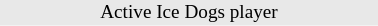<table class="toccolours" style="width:20em; text-align:center; font-size:80%;">
<tr>
<td style="background:#e8e8e8;color:black; width: 30px">Active Ice Dogs player</td>
</tr>
<tr>
</tr>
</table>
